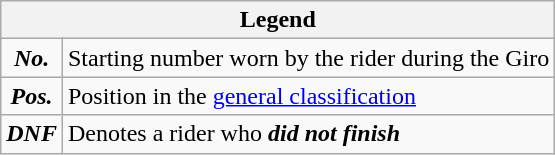<table class="wikitable">
<tr>
<th colspan=2>Legend</th>
</tr>
<tr>
<td align=center><strong><em>No.</em></strong></td>
<td>Starting number worn by the rider during the Giro</td>
</tr>
<tr>
<td align=center><strong><em>Pos.</em></strong></td>
<td>Position in the <a href='#'>general classification</a></td>
</tr>
<tr>
<td align=center><strong><em>DNF</em></strong></td>
<td>Denotes a rider who <strong><em>did not finish</em></strong></td>
</tr>
</table>
